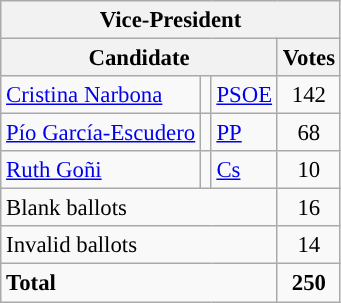<table class="wikitable" style="font-size:95%; text-align:center;">
<tr>
<th colspan="4">Vice-President</th>
</tr>
<tr>
<th colspan="3">Candidate</th>
<th>Votes</th>
</tr>
<tr>
<td align="left"> <a href='#'>Cristina Narbona</a></td>
<td style="background:"></td>
<td align="left"><a href='#'>PSOE</a></td>
<td>142</td>
</tr>
<tr>
<td align="left"> <a href='#'>Pío García-Escudero</a></td>
<td style="background:"></td>
<td align="left"><a href='#'>PP</a></td>
<td>68</td>
</tr>
<tr>
<td align="left"> <a href='#'>Ruth Goñi</a></td>
<td style="background:"></td>
<td align="left"><a href='#'>Cs</a></td>
<td>10</td>
</tr>
<tr>
<td align=left colspan="3">Blank ballots</td>
<td>16</td>
</tr>
<tr>
<td align=left colspan="3">Invalid ballots</td>
<td>14</td>
</tr>
<tr style="font-weight:bold">
<td align=left colspan="3">Total</td>
<td>250</td>
</tr>
</table>
